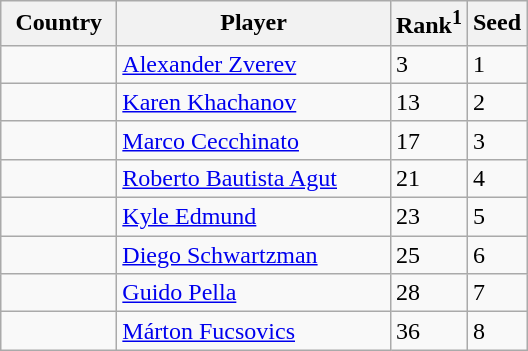<table class=wikitable>
<tr>
<th width="70">Country</th>
<th width="175">Player</th>
<th>Rank<sup>1</sup></th>
<th>Seed</th>
</tr>
<tr>
<td></td>
<td><a href='#'>Alexander Zverev</a></td>
<td>3</td>
<td>1</td>
</tr>
<tr>
<td></td>
<td><a href='#'>Karen Khachanov</a></td>
<td>13</td>
<td>2</td>
</tr>
<tr>
<td></td>
<td><a href='#'>Marco Cecchinato</a></td>
<td>17</td>
<td>3</td>
</tr>
<tr>
<td></td>
<td><a href='#'>Roberto Bautista Agut</a></td>
<td>21</td>
<td>4</td>
</tr>
<tr>
<td></td>
<td><a href='#'>Kyle Edmund</a></td>
<td>23</td>
<td>5</td>
</tr>
<tr>
<td></td>
<td><a href='#'>Diego Schwartzman</a></td>
<td>25</td>
<td>6</td>
</tr>
<tr>
<td></td>
<td><a href='#'>Guido Pella</a></td>
<td>28</td>
<td>7</td>
</tr>
<tr>
<td></td>
<td><a href='#'>Márton Fucsovics</a></td>
<td>36</td>
<td>8</td>
</tr>
</table>
